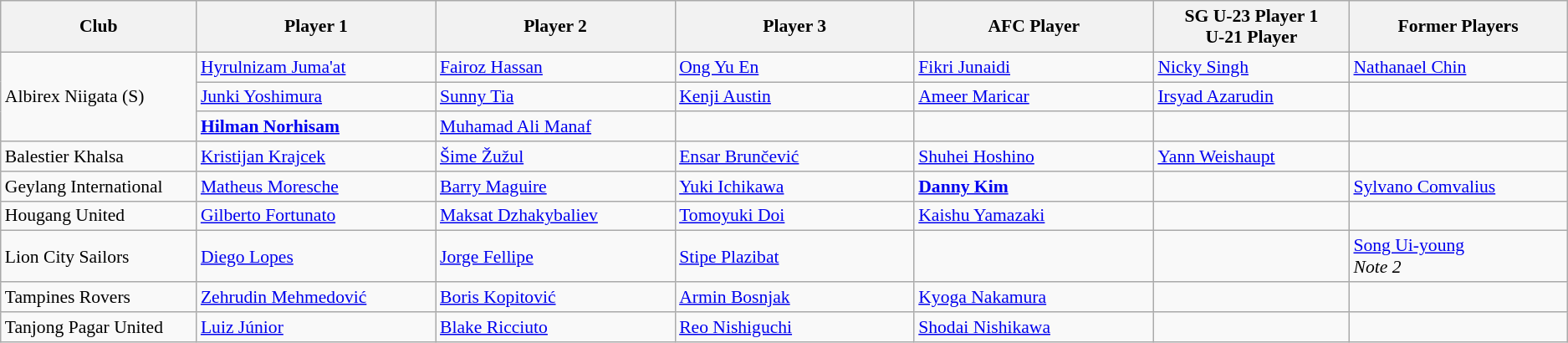<table class="wikitable sortable" style="font-size:90%;">
<tr>
<th style="width:9%">Club</th>
<th style="width:11%">Player 1</th>
<th style="width:11%">Player 2</th>
<th style="width:11%">Player 3</th>
<th style="width:11%">AFC Player</th>
<th style="width:9%">SG U-23 Player 1 <br> U-21 Player</th>
<th style="width:10%">Former Players</th>
</tr>
<tr>
<td rowspan="3">Albirex Niigata (S)</td>
<td> <a href='#'>Hyrulnizam Juma'at</a></td>
<td> <a href='#'>Fairoz Hassan</a></td>
<td> <a href='#'>Ong Yu En</a></td>
<td> <a href='#'>Fikri Junaidi</a></td>
<td> <a href='#'>Nicky Singh</a></td>
<td> <a href='#'>Nathanael Chin</a></td>
</tr>
<tr>
<td> <a href='#'>Junki Yoshimura</a></td>
<td> <a href='#'>Sunny Tia</a></td>
<td> <a href='#'>Kenji Austin</a></td>
<td> <a href='#'>Ameer Maricar</a></td>
<td> <a href='#'>Irsyad Azarudin</a></td>
<td></td>
</tr>
<tr>
<td> <strong><a href='#'>Hilman Norhisam</a></strong> </td>
<td> <a href='#'>Muhamad Ali Manaf</a></td>
<td></td>
<td></td>
<td></td>
<td></td>
</tr>
<tr>
<td>Balestier Khalsa</td>
<td> <a href='#'>Kristijan Krajcek</a></td>
<td> <a href='#'>Šime Žužul</a></td>
<td> <a href='#'>Ensar Brunčević</a></td>
<td> <a href='#'>Shuhei Hoshino</a></td>
<td> <a href='#'>Yann Weishaupt</a></td>
<td></td>
</tr>
<tr>
<td>Geylang International</td>
<td> <a href='#'>Matheus Moresche</a></td>
<td> <a href='#'>Barry Maguire</a></td>
<td> <a href='#'>Yuki Ichikawa</a></td>
<td> <strong><a href='#'>Danny Kim</a></strong> </td>
<td></td>
<td> <a href='#'>Sylvano Comvalius</a></td>
</tr>
<tr>
<td>Hougang United</td>
<td> <a href='#'>Gilberto Fortunato</a></td>
<td> <a href='#'>Maksat Dzhakybaliev</a></td>
<td> <a href='#'>Tomoyuki Doi</a></td>
<td> <a href='#'>Kaishu Yamazaki</a></td>
<td></td>
<td></td>
</tr>
<tr>
<td>Lion City Sailors</td>
<td> <a href='#'>Diego Lopes</a></td>
<td> <a href='#'>Jorge Fellipe</a></td>
<td> <a href='#'>Stipe Plazibat</a></td>
<td></td>
<td></td>
<td> <a href='#'>Song Ui-young</a> <br> <em>Note 2</em></td>
</tr>
<tr>
<td>Tampines Rovers</td>
<td> <a href='#'>Zehrudin Mehmedović</a></td>
<td> <a href='#'>Boris Kopitović</a></td>
<td> <a href='#'>Armin Bosnjak</a></td>
<td> <a href='#'>Kyoga Nakamura</a></td>
<td></td>
<td></td>
</tr>
<tr>
<td>Tanjong Pagar United</td>
<td> <a href='#'>Luiz Júnior</a></td>
<td> <a href='#'>Blake Ricciuto</a></td>
<td> <a href='#'>Reo Nishiguchi</a></td>
<td> <a href='#'>Shodai Nishikawa</a></td>
<td></td>
<td></td>
</tr>
</table>
